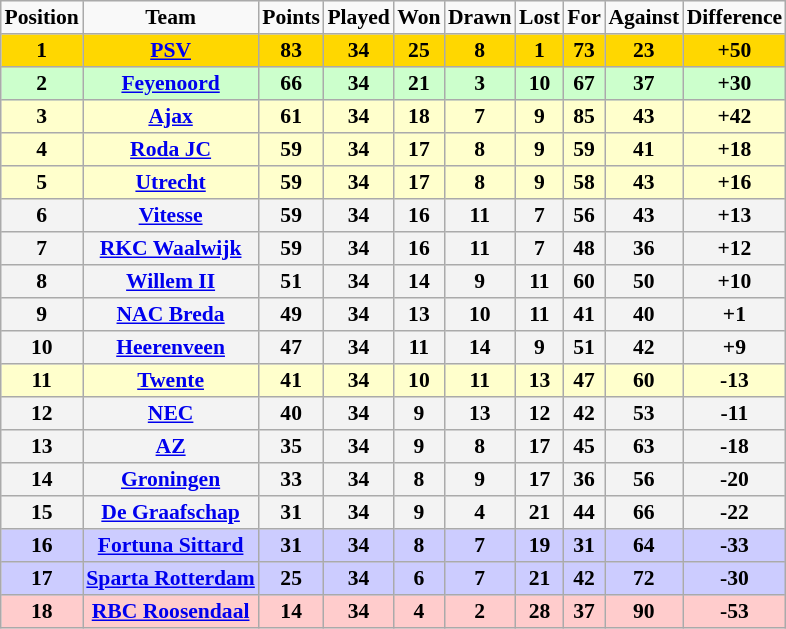<table border="2" cellpadding="2" cellspacing="0" style="margin: 0; background: #f9f9f9; border: 1px #aaa solid; border-collapse: collapse; font-size: 90%;">
<tr>
<th>Position</th>
<th>Team</th>
<th>Points</th>
<th>Played</th>
<th>Won</th>
<th>Drawn</th>
<th>Lost</th>
<th>For</th>
<th>Against</th>
<th>Difference</th>
</tr>
<tr>
<th bgcolor="gold">1</th>
<th bgcolor="gold"><a href='#'>PSV</a></th>
<th bgcolor="gold">83</th>
<th bgcolor="gold">34</th>
<th bgcolor="gold">25</th>
<th bgcolor="gold">8</th>
<th bgcolor="gold">1</th>
<th bgcolor="gold">73</th>
<th bgcolor="gold">23</th>
<th bgcolor="gold">+50</th>
</tr>
<tr>
<th bgcolor="CCFFCC">2</th>
<th bgcolor="CCFFCC"><a href='#'>Feyenoord</a></th>
<th bgcolor="CCFFCC">66</th>
<th bgcolor="CCFFCC">34</th>
<th bgcolor="CCFFCC">21</th>
<th bgcolor="CCFFCC">3</th>
<th bgcolor="CCFFCC">10</th>
<th bgcolor="CCFFCC">67</th>
<th bgcolor="CCFFCC">37</th>
<th bgcolor="CCFFCC">+30</th>
</tr>
<tr>
<th bgcolor="FFFFCC">3</th>
<th bgcolor="FFFFCC"><a href='#'>Ajax</a></th>
<th bgcolor="FFFFCC">61</th>
<th bgcolor="FFFFCC">34</th>
<th bgcolor="FFFFCC">18</th>
<th bgcolor="FFFFCC">7</th>
<th bgcolor="FFFFCC">9</th>
<th bgcolor="FFFFCC">85</th>
<th bgcolor="FFFFCC">43</th>
<th bgcolor="FFFFCC">+42</th>
</tr>
<tr>
<th bgcolor="FFFFCC">4</th>
<th bgcolor="FFFFCC"><a href='#'>Roda JC</a></th>
<th bgcolor="FFFFCC">59</th>
<th bgcolor="FFFFCC">34</th>
<th bgcolor="FFFFCC">17</th>
<th bgcolor="FFFFCC">8</th>
<th bgcolor="FFFFCC">9</th>
<th bgcolor="FFFFCC">59</th>
<th bgcolor="FFFFCC">41</th>
<th bgcolor="FFFFCC">+18</th>
</tr>
<tr>
<th bgcolor="FFFFCC">5</th>
<th bgcolor="FFFFCC"><a href='#'>Utrecht</a></th>
<th bgcolor="FFFFCC">59</th>
<th bgcolor="FFFFCC">34</th>
<th bgcolor="FFFFCC">17</th>
<th bgcolor="FFFFCC">8</th>
<th bgcolor="FFFFCC">9</th>
<th bgcolor="FFFFCC">58</th>
<th bgcolor="FFFFCC">43</th>
<th bgcolor="FFFFCC">+16</th>
</tr>
<tr>
<th bgcolor="F3F3F3">6</th>
<th bgcolor="F3F3F3"><a href='#'>Vitesse</a></th>
<th bgcolor="F3F3F3">59</th>
<th bgcolor="F3F3F3">34</th>
<th bgcolor="F3F3F3">16</th>
<th bgcolor="F3F3F3">11</th>
<th bgcolor="F3F3F3">7</th>
<th bgcolor="F3F3F3">56</th>
<th bgcolor="F3F3F3">43</th>
<th bgcolor="F3F3F3">+13</th>
</tr>
<tr>
<th bgcolor="F3F3F3">7</th>
<th bgcolor="F3F3F3"><a href='#'>RKC Waalwijk</a></th>
<th bgcolor="F3F3F3">59</th>
<th bgcolor="F3F3F3">34</th>
<th bgcolor="F3F3F3">16</th>
<th bgcolor="F3F3F3">11</th>
<th bgcolor="F3F3F3">7</th>
<th bgcolor="F3F3F3">48</th>
<th bgcolor="F3F3F3">36</th>
<th bgcolor="F3F3F3">+12</th>
</tr>
<tr>
<th bgcolor="F3F3F3">8</th>
<th bgcolor="F3F3F3"><a href='#'>Willem II</a></th>
<th bgcolor="F3F3F3">51</th>
<th bgcolor="F3F3F3">34</th>
<th bgcolor="F3F3F3">14</th>
<th bgcolor="F3F3F3">9</th>
<th bgcolor="F3F3F3">11</th>
<th bgcolor="F3F3F3">60</th>
<th bgcolor="F3F3F3">50</th>
<th bgcolor="F3F3F3">+10</th>
</tr>
<tr>
<th bgcolor="F3F3F3">9</th>
<th bgcolor="F3F3F3"><a href='#'>NAC Breda</a></th>
<th bgcolor="F3F3F3">49</th>
<th bgcolor="F3F3F3">34</th>
<th bgcolor="F3F3F3">13</th>
<th bgcolor="F3F3F3">10</th>
<th bgcolor="F3F3F3">11</th>
<th bgcolor="F3F3F3">41</th>
<th bgcolor="F3F3F3">40</th>
<th bgcolor="F3F3F3">+1</th>
</tr>
<tr>
<th bgcolor="F3F3F3">10</th>
<th bgcolor="F3F3F3"><a href='#'>Heerenveen</a></th>
<th bgcolor="F3F3F3">47</th>
<th bgcolor="F3F3F3">34</th>
<th bgcolor="F3F3F3">11</th>
<th bgcolor="F3F3F3">14</th>
<th bgcolor="F3F3F3">9</th>
<th bgcolor="F3F3F3">51</th>
<th bgcolor="F3F3F3">42</th>
<th bgcolor="F3F3F3">+9</th>
</tr>
<tr>
<th bgcolor="FFFFCC">11</th>
<th bgcolor="FFFFCC"><a href='#'>Twente</a></th>
<th bgcolor="FFFFCC">41</th>
<th bgcolor="FFFFCC">34</th>
<th bgcolor="FFFFCC">10</th>
<th bgcolor="FFFFCC">11</th>
<th bgcolor="FFFFCC">13</th>
<th bgcolor="FFFFCC">47</th>
<th bgcolor="FFFFCC">60</th>
<th bgcolor="FFFFCC">-13</th>
</tr>
<tr>
<th bgcolor="F3F3F3">12</th>
<th bgcolor="F3F3F3"><a href='#'>NEC</a></th>
<th bgcolor="F3F3F3">40</th>
<th bgcolor="F3F3F3">34</th>
<th bgcolor="F3F3F3">9</th>
<th bgcolor="F3F3F3">13</th>
<th bgcolor="F3F3F3">12</th>
<th bgcolor="F3F3F3">42</th>
<th bgcolor="F3F3F3">53</th>
<th bgcolor="F3F3F3">-11</th>
</tr>
<tr>
<th bgcolor="F3F3F3">13</th>
<th bgcolor="F3F3F3"><a href='#'>AZ</a></th>
<th bgcolor="F3F3F3">35</th>
<th bgcolor="F3F3F3">34</th>
<th bgcolor="F3F3F3">9</th>
<th bgcolor="F3F3F3">8</th>
<th bgcolor="F3F3F3">17</th>
<th bgcolor="F3F3F3">45</th>
<th bgcolor="F3F3F3">63</th>
<th bgcolor="F3F3F3">-18</th>
</tr>
<tr>
<th bgcolor="F3F3F3">14</th>
<th bgcolor="F3F3F3"><a href='#'>Groningen</a></th>
<th bgcolor="F3F3F3">33</th>
<th bgcolor="F3F3F3">34</th>
<th bgcolor="F3F3F3">8</th>
<th bgcolor="F3F3F3">9</th>
<th bgcolor="F3F3F3">17</th>
<th bgcolor="F3F3F3">36</th>
<th bgcolor="F3F3F3">56</th>
<th bgcolor="F3F3F3">-20</th>
</tr>
<tr>
<th bgcolor="F3F3F3">15</th>
<th bgcolor="F3F3F3"><a href='#'>De Graafschap</a></th>
<th bgcolor="F3F3F3">31</th>
<th bgcolor="F3F3F3">34</th>
<th bgcolor="F3F3F3">9</th>
<th bgcolor="F3F3F3">4</th>
<th bgcolor="F3F3F3">21</th>
<th bgcolor="F3F3F3">44</th>
<th bgcolor="F3F3F3">66</th>
<th bgcolor="F3F3F3">-22</th>
</tr>
<tr>
<th bgcolor="ccccff">16</th>
<th bgcolor="ccccff"><a href='#'>Fortuna Sittard</a></th>
<th bgcolor="ccccff">31</th>
<th bgcolor="ccccff">34</th>
<th bgcolor="ccccff">8</th>
<th bgcolor="ccccff">7</th>
<th bgcolor="ccccff">19</th>
<th bgcolor="ccccff">31</th>
<th bgcolor="ccccff">64</th>
<th bgcolor="ccccff">-33</th>
</tr>
<tr>
<th bgcolor="ccccff">17</th>
<th bgcolor="ccccff"><a href='#'>Sparta Rotterdam</a></th>
<th bgcolor="ccccff">25</th>
<th bgcolor="ccccff">34</th>
<th bgcolor="ccccff">6</th>
<th bgcolor="ccccff">7</th>
<th bgcolor="ccccff">21</th>
<th bgcolor="ccccff">42</th>
<th bgcolor="ccccff">72</th>
<th bgcolor="ccccff">-30</th>
</tr>
<tr>
<th bgcolor="FFCCCC">18</th>
<th bgcolor="FFCCCC"><a href='#'>RBC Roosendaal</a></th>
<th bgcolor="FFCCCC">14</th>
<th bgcolor="FFCCCC">34</th>
<th bgcolor="FFCCCC">4</th>
<th bgcolor="FFCCCC">2</th>
<th bgcolor="FFCCCC">28</th>
<th bgcolor="FFCCCC">37</th>
<th bgcolor="FFCCCC">90</th>
<th bgcolor="FFCCCC">-53</th>
</tr>
</table>
